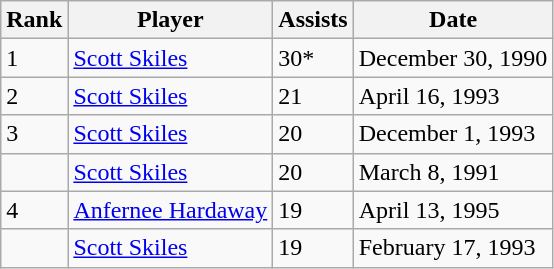<table class="wikitable">
<tr>
<th>Rank</th>
<th>Player</th>
<th>Assists</th>
<th>Date</th>
</tr>
<tr>
<td>1</td>
<td><a href='#'>Scott Skiles</a></td>
<td>30*</td>
<td>December 30, 1990</td>
</tr>
<tr>
<td>2</td>
<td><a href='#'>Scott Skiles</a></td>
<td>21</td>
<td>April 16, 1993</td>
</tr>
<tr>
<td>3</td>
<td><a href='#'>Scott Skiles</a></td>
<td>20</td>
<td>December 1, 1993</td>
</tr>
<tr>
<td></td>
<td><a href='#'>Scott Skiles</a></td>
<td>20</td>
<td>March 8, 1991</td>
</tr>
<tr>
<td>4</td>
<td><a href='#'>Anfernee Hardaway</a></td>
<td>19</td>
<td>April 13, 1995</td>
</tr>
<tr>
<td></td>
<td><a href='#'>Scott Skiles</a></td>
<td>19</td>
<td>February 17, 1993</td>
</tr>
</table>
